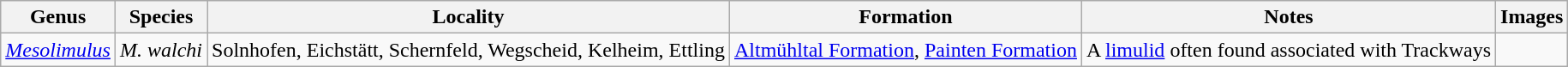<table class="wikitable">
<tr>
<th>Genus</th>
<th>Species</th>
<th>Locality</th>
<th>Formation</th>
<th>Notes</th>
<th>Images</th>
</tr>
<tr>
<td><em><a href='#'>Mesolimulus</a></em></td>
<td><em>M. walchi</em></td>
<td>Solnhofen, Eichstätt, Schernfeld, Wegscheid, Kelheim, Ettling</td>
<td><a href='#'>Altmühltal Formation</a>, <a href='#'>Painten Formation</a></td>
<td>A <a href='#'>limulid</a> often found associated with Trackways</td>
<td></td>
</tr>
</table>
